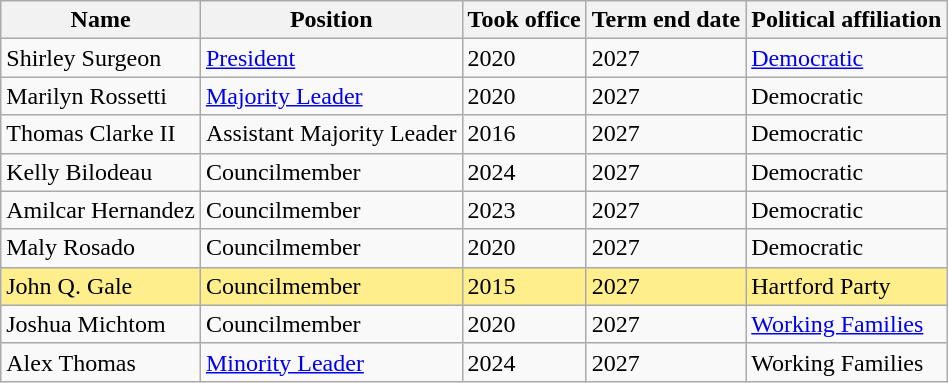<table class="wikitable sortable">
<tr>
<th>Name</th>
<th>Position</th>
<th>Took office</th>
<th>Term end date</th>
<th>Political affiliation</th>
</tr>
<tr>
<td>Shirley Surgeon</td>
<td><a href='#'>President</a></td>
<td>2020</td>
<td>2027</td>
<td><a href='#'>Democratic</a></td>
</tr>
<tr>
<td>Marilyn Rossetti</td>
<td><a href='#'>Majority Leader</a></td>
<td>2020</td>
<td>2027</td>
<td>Democratic</td>
</tr>
<tr>
<td>Thomas Clarke II</td>
<td>Assistant Majority Leader</td>
<td>2016</td>
<td>2027</td>
<td>Democratic</td>
</tr>
<tr>
<td>Kelly Bilodeau</td>
<td>Councilmember</td>
<td>2024</td>
<td>2027</td>
<td>Democratic</td>
</tr>
<tr>
<td>Amilcar Hernandez</td>
<td>Councilmember</td>
<td>2023</td>
<td>2027</td>
<td>Democratic</td>
</tr>
<tr>
<td>Maly Rosado</td>
<td>Councilmember</td>
<td>2020</td>
<td>2027</td>
<td>Democratic</td>
</tr>
<tr style="background-color: #FFEE8C;">
<td>John Q. Gale</td>
<td>Councilmember</td>
<td>2015</td>
<td>2027</td>
<td>Hartford Party</td>
</tr>
<tr>
<td>Joshua Michtom</td>
<td>Councilmember</td>
<td>2020</td>
<td>2027</td>
<td><a href='#'>Working Families</a></td>
</tr>
<tr>
<td>Alex Thomas</td>
<td><a href='#'>Minority Leader</a></td>
<td>2024</td>
<td>2027</td>
<td>Working Families</td>
</tr>
</table>
